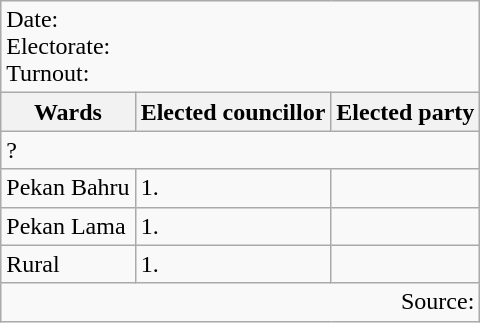<table class=wikitable>
<tr>
<td colspan=3>Date: <br>Electorate: <br>Turnout:</td>
</tr>
<tr>
<th>Wards</th>
<th>Elected councillor</th>
<th>Elected party</th>
</tr>
<tr>
<td colspan=3>? </td>
</tr>
<tr>
<td>Pekan Bahru</td>
<td>1.</td>
<td></td>
</tr>
<tr>
<td>Pekan Lama</td>
<td>1.</td>
<td></td>
</tr>
<tr>
<td>Rural</td>
<td>1.</td>
<td></td>
</tr>
<tr>
<td colspan=3 align=right>Source:</td>
</tr>
</table>
